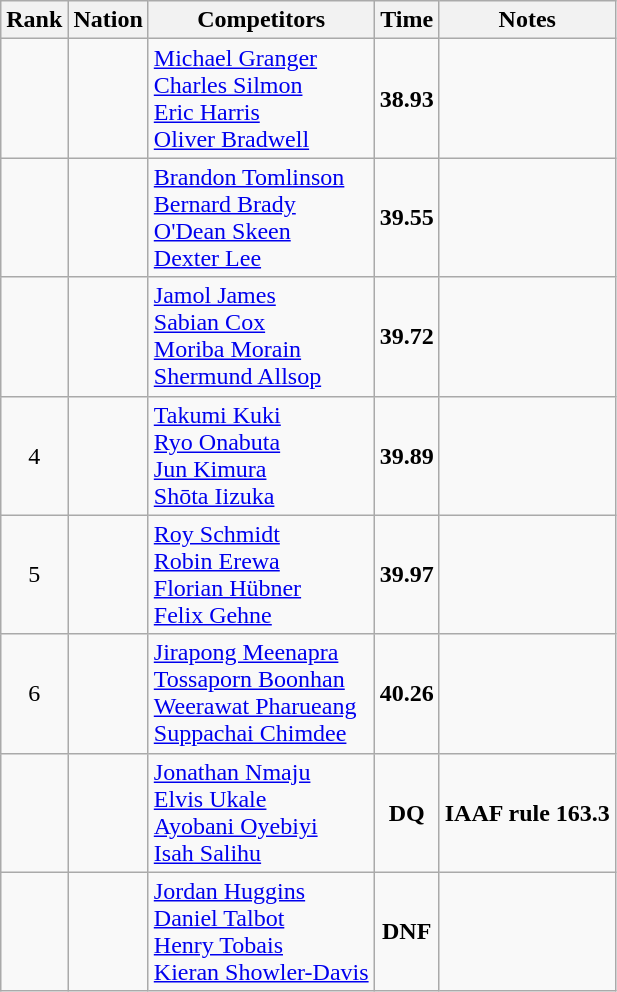<table class="wikitable sortable" style="text-align:center">
<tr>
<th>Rank</th>
<th>Nation</th>
<th>Competitors</th>
<th>Time</th>
<th>Notes</th>
</tr>
<tr>
<td></td>
<td align=left></td>
<td align=left><a href='#'>Michael Granger</a><br><a href='#'>Charles Silmon</a><br><a href='#'>Eric Harris</a><br><a href='#'>Oliver Bradwell</a></td>
<td><strong>38.93</strong></td>
<td></td>
</tr>
<tr>
<td></td>
<td align=left></td>
<td align=left><a href='#'>Brandon Tomlinson</a><br><a href='#'>Bernard Brady</a><br><a href='#'>O'Dean Skeen</a><br><a href='#'>Dexter Lee</a></td>
<td><strong>39.55</strong></td>
<td></td>
</tr>
<tr>
<td></td>
<td align=left></td>
<td align=left><a href='#'>Jamol James</a><br><a href='#'>Sabian Cox</a><br><a href='#'>Moriba Morain</a><br><a href='#'>Shermund Allsop</a></td>
<td><strong>39.72</strong></td>
<td></td>
</tr>
<tr>
<td>4</td>
<td align=left></td>
<td align=left><a href='#'>Takumi Kuki</a><br><a href='#'>Ryo Onabuta</a><br><a href='#'>Jun Kimura</a><br><a href='#'>Shōta Iizuka</a></td>
<td><strong>39.89</strong></td>
<td></td>
</tr>
<tr>
<td>5</td>
<td align=left></td>
<td align=left><a href='#'>Roy Schmidt</a><br><a href='#'>Robin Erewa</a><br><a href='#'>Florian Hübner</a><br><a href='#'>Felix Gehne</a></td>
<td><strong>39.97</strong></td>
<td></td>
</tr>
<tr>
<td>6</td>
<td align=left></td>
<td align=left><a href='#'>Jirapong Meenapra</a><br><a href='#'>Tossaporn Boonhan</a><br><a href='#'>Weerawat Pharueang</a><br><a href='#'>Suppachai Chimdee</a></td>
<td><strong>40.26</strong></td>
<td></td>
</tr>
<tr>
<td></td>
<td align=left></td>
<td align=left><a href='#'>Jonathan Nmaju</a><br><a href='#'>Elvis Ukale</a><br><a href='#'>Ayobani Oyebiyi</a><br><a href='#'>Isah Salihu</a></td>
<td><strong>DQ</strong></td>
<td><strong>IAAF rule 163.3</strong></td>
</tr>
<tr>
<td></td>
<td align=left></td>
<td align=left><a href='#'>Jordan Huggins</a><br><a href='#'>Daniel Talbot</a><br><a href='#'>Henry Tobais</a><br><a href='#'>Kieran Showler-Davis</a></td>
<td><strong>DNF</strong></td>
<td></td>
</tr>
</table>
